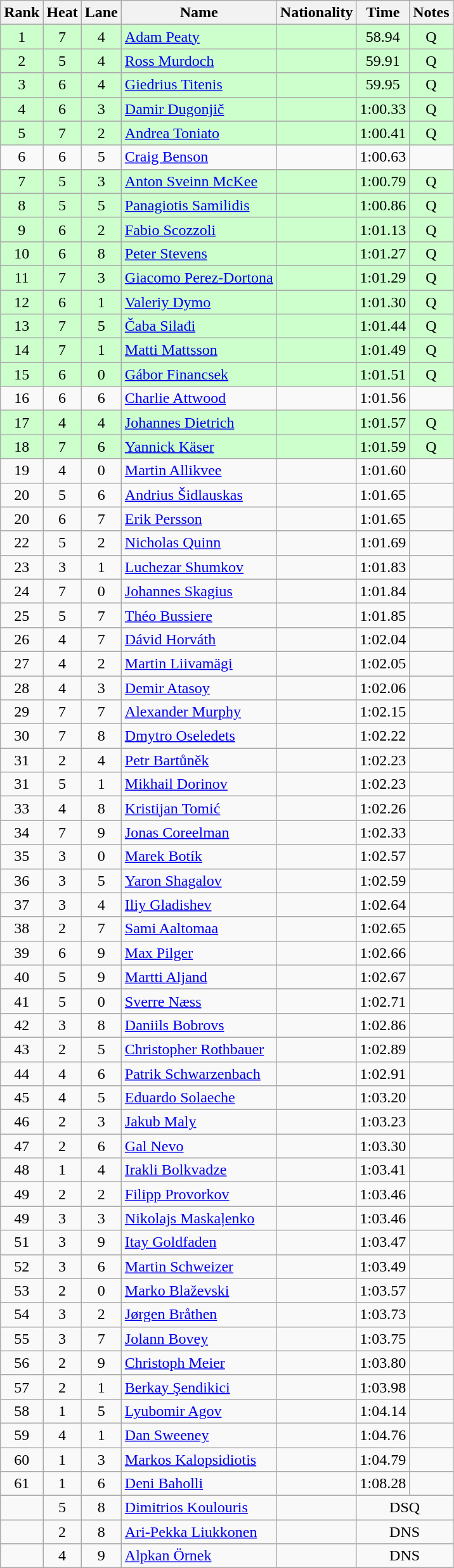<table class="wikitable sortable" style="text-align:center">
<tr>
<th>Rank</th>
<th>Heat</th>
<th>Lane</th>
<th>Name</th>
<th>Nationality</th>
<th>Time</th>
<th>Notes</th>
</tr>
<tr bgcolor=ccffcc>
<td>1</td>
<td>7</td>
<td>4</td>
<td align=left><a href='#'>Adam Peaty</a></td>
<td align=left></td>
<td>58.94</td>
<td>Q</td>
</tr>
<tr bgcolor=ccffcc>
<td>2</td>
<td>5</td>
<td>4</td>
<td align=left><a href='#'>Ross Murdoch</a></td>
<td align=left></td>
<td>59.91</td>
<td>Q</td>
</tr>
<tr bgcolor=ccffcc>
<td>3</td>
<td>6</td>
<td>4</td>
<td align=left><a href='#'>Giedrius Titenis</a></td>
<td align=left></td>
<td>59.95</td>
<td>Q</td>
</tr>
<tr bgcolor=ccffcc>
<td>4</td>
<td>6</td>
<td>3</td>
<td align=left><a href='#'>Damir Dugonjič</a></td>
<td align=left></td>
<td>1:00.33</td>
<td>Q</td>
</tr>
<tr bgcolor=ccffcc>
<td>5</td>
<td>7</td>
<td>2</td>
<td align=left><a href='#'>Andrea Toniato</a></td>
<td align=left></td>
<td>1:00.41</td>
<td>Q</td>
</tr>
<tr>
<td>6</td>
<td>6</td>
<td>5</td>
<td align=left><a href='#'>Craig Benson</a></td>
<td align=left></td>
<td>1:00.63</td>
<td></td>
</tr>
<tr bgcolor=ccffcc>
<td>7</td>
<td>5</td>
<td>3</td>
<td align=left><a href='#'>Anton Sveinn McKee</a></td>
<td align=left></td>
<td>1:00.79</td>
<td>Q</td>
</tr>
<tr bgcolor=ccffcc>
<td>8</td>
<td>5</td>
<td>5</td>
<td align=left><a href='#'>Panagiotis Samilidis</a></td>
<td align=left></td>
<td>1:00.86</td>
<td>Q</td>
</tr>
<tr bgcolor=ccffcc>
<td>9</td>
<td>6</td>
<td>2</td>
<td align=left><a href='#'>Fabio Scozzoli</a></td>
<td align=left></td>
<td>1:01.13</td>
<td>Q</td>
</tr>
<tr bgcolor=ccffcc>
<td>10</td>
<td>6</td>
<td>8</td>
<td align=left><a href='#'>Peter Stevens</a></td>
<td align=left></td>
<td>1:01.27</td>
<td>Q</td>
</tr>
<tr bgcolor=ccffcc>
<td>11</td>
<td>7</td>
<td>3</td>
<td align=left><a href='#'>Giacomo Perez-Dortona</a></td>
<td align=left></td>
<td>1:01.29</td>
<td>Q</td>
</tr>
<tr bgcolor=ccffcc>
<td>12</td>
<td>6</td>
<td>1</td>
<td align=left><a href='#'>Valeriy Dymo</a></td>
<td align=left></td>
<td>1:01.30</td>
<td>Q</td>
</tr>
<tr bgcolor=ccffcc>
<td>13</td>
<td>7</td>
<td>5</td>
<td align=left><a href='#'>Čaba Silađi</a></td>
<td align=left></td>
<td>1:01.44</td>
<td>Q</td>
</tr>
<tr bgcolor=ccffcc>
<td>14</td>
<td>7</td>
<td>1</td>
<td align=left><a href='#'>Matti Mattsson</a></td>
<td align=left></td>
<td>1:01.49</td>
<td>Q</td>
</tr>
<tr bgcolor=ccffcc>
<td>15</td>
<td>6</td>
<td>0</td>
<td align=left><a href='#'>Gábor Financsek</a></td>
<td align=left></td>
<td>1:01.51</td>
<td>Q</td>
</tr>
<tr>
<td>16</td>
<td>6</td>
<td>6</td>
<td align=left><a href='#'>Charlie Attwood</a></td>
<td align=left></td>
<td>1:01.56</td>
<td></td>
</tr>
<tr bgcolor=ccffcc>
<td>17</td>
<td>4</td>
<td>4</td>
<td align=left><a href='#'>Johannes Dietrich</a></td>
<td align=left></td>
<td>1:01.57</td>
<td>Q</td>
</tr>
<tr bgcolor=ccffcc>
<td>18</td>
<td>7</td>
<td>6</td>
<td align=left><a href='#'>Yannick Käser</a></td>
<td align=left></td>
<td>1:01.59</td>
<td>Q</td>
</tr>
<tr>
<td>19</td>
<td>4</td>
<td>0</td>
<td align=left><a href='#'>Martin Allikvee</a></td>
<td align=left></td>
<td>1:01.60</td>
<td></td>
</tr>
<tr>
<td>20</td>
<td>5</td>
<td>6</td>
<td align=left><a href='#'>Andrius Šidlauskas</a></td>
<td align=left></td>
<td>1:01.65</td>
<td></td>
</tr>
<tr>
<td>20</td>
<td>6</td>
<td>7</td>
<td align=left><a href='#'>Erik Persson</a></td>
<td align=left></td>
<td>1:01.65</td>
<td></td>
</tr>
<tr>
<td>22</td>
<td>5</td>
<td>2</td>
<td align=left><a href='#'>Nicholas Quinn</a></td>
<td align=left></td>
<td>1:01.69</td>
<td></td>
</tr>
<tr>
<td>23</td>
<td>3</td>
<td>1</td>
<td align=left><a href='#'>Luchezar Shumkov</a></td>
<td align=left></td>
<td>1:01.83</td>
<td></td>
</tr>
<tr>
<td>24</td>
<td>7</td>
<td>0</td>
<td align=left><a href='#'>Johannes Skagius</a></td>
<td align=left></td>
<td>1:01.84</td>
<td></td>
</tr>
<tr>
<td>25</td>
<td>5</td>
<td>7</td>
<td align=left><a href='#'>Théo Bussiere</a></td>
<td align=left></td>
<td>1:01.85</td>
<td></td>
</tr>
<tr>
<td>26</td>
<td>4</td>
<td>7</td>
<td align=left><a href='#'>Dávid Horváth</a></td>
<td align=left></td>
<td>1:02.04</td>
<td></td>
</tr>
<tr>
<td>27</td>
<td>4</td>
<td>2</td>
<td align=left><a href='#'>Martin Liivamägi</a></td>
<td align=left></td>
<td>1:02.05</td>
<td></td>
</tr>
<tr>
<td>28</td>
<td>4</td>
<td>3</td>
<td align=left><a href='#'>Demir Atasoy</a></td>
<td align=left></td>
<td>1:02.06</td>
<td></td>
</tr>
<tr>
<td>29</td>
<td>7</td>
<td>7</td>
<td align=left><a href='#'>Alexander Murphy</a></td>
<td align=left></td>
<td>1:02.15</td>
<td></td>
</tr>
<tr>
<td>30</td>
<td>7</td>
<td>8</td>
<td align=left><a href='#'>Dmytro Oseledets</a></td>
<td align=left></td>
<td>1:02.22</td>
<td></td>
</tr>
<tr>
<td>31</td>
<td>2</td>
<td>4</td>
<td align=left><a href='#'>Petr Bartůněk</a></td>
<td align=left></td>
<td>1:02.23</td>
<td></td>
</tr>
<tr>
<td>31</td>
<td>5</td>
<td>1</td>
<td align=left><a href='#'>Mikhail Dorinov</a></td>
<td align=left></td>
<td>1:02.23</td>
<td></td>
</tr>
<tr>
<td>33</td>
<td>4</td>
<td>8</td>
<td align=left><a href='#'>Kristijan Tomić</a></td>
<td align=left></td>
<td>1:02.26</td>
<td></td>
</tr>
<tr>
<td>34</td>
<td>7</td>
<td>9</td>
<td align=left><a href='#'>Jonas Coreelman</a></td>
<td align=left></td>
<td>1:02.33</td>
<td></td>
</tr>
<tr>
<td>35</td>
<td>3</td>
<td>0</td>
<td align=left><a href='#'>Marek Botík</a></td>
<td align=left></td>
<td>1:02.57</td>
<td></td>
</tr>
<tr>
<td>36</td>
<td>3</td>
<td>5</td>
<td align=left><a href='#'>Yaron Shagalov</a></td>
<td align=left></td>
<td>1:02.59</td>
<td></td>
</tr>
<tr>
<td>37</td>
<td>3</td>
<td>4</td>
<td align=left><a href='#'>Iliy Gladishev</a></td>
<td align=left></td>
<td>1:02.64</td>
<td></td>
</tr>
<tr>
<td>38</td>
<td>2</td>
<td>7</td>
<td align=left><a href='#'>Sami Aaltomaa</a></td>
<td align=left></td>
<td>1:02.65</td>
<td></td>
</tr>
<tr>
<td>39</td>
<td>6</td>
<td>9</td>
<td align=left><a href='#'>Max Pilger</a></td>
<td align=left></td>
<td>1:02.66</td>
<td></td>
</tr>
<tr>
<td>40</td>
<td>5</td>
<td>9</td>
<td align=left><a href='#'>Martti Aljand</a></td>
<td align=left></td>
<td>1:02.67</td>
<td></td>
</tr>
<tr>
<td>41</td>
<td>5</td>
<td>0</td>
<td align=left><a href='#'>Sverre Næss</a></td>
<td align=left></td>
<td>1:02.71</td>
<td></td>
</tr>
<tr>
<td>42</td>
<td>3</td>
<td>8</td>
<td align=left><a href='#'>Daniils Bobrovs</a></td>
<td align=left></td>
<td>1:02.86</td>
<td></td>
</tr>
<tr>
<td>43</td>
<td>2</td>
<td>5</td>
<td align=left><a href='#'>Christopher Rothbauer</a></td>
<td align=left></td>
<td>1:02.89</td>
<td></td>
</tr>
<tr>
<td>44</td>
<td>4</td>
<td>6</td>
<td align=left><a href='#'>Patrik Schwarzenbach</a></td>
<td align=left></td>
<td>1:02.91</td>
<td></td>
</tr>
<tr>
<td>45</td>
<td>4</td>
<td>5</td>
<td align=left><a href='#'>Eduardo Solaeche</a></td>
<td align=left></td>
<td>1:03.20</td>
<td></td>
</tr>
<tr>
<td>46</td>
<td>2</td>
<td>3</td>
<td align=left><a href='#'>Jakub Maly</a></td>
<td align=left></td>
<td>1:03.23</td>
<td></td>
</tr>
<tr>
<td>47</td>
<td>2</td>
<td>6</td>
<td align=left><a href='#'>Gal Nevo</a></td>
<td align=left></td>
<td>1:03.30</td>
<td></td>
</tr>
<tr>
<td>48</td>
<td>1</td>
<td>4</td>
<td align=left><a href='#'>Irakli Bolkvadze</a></td>
<td align=left></td>
<td>1:03.41</td>
<td></td>
</tr>
<tr>
<td>49</td>
<td>2</td>
<td>2</td>
<td align=left><a href='#'>Filipp Provorkov</a></td>
<td align=left></td>
<td>1:03.46</td>
<td></td>
</tr>
<tr>
<td>49</td>
<td>3</td>
<td>3</td>
<td align=left><a href='#'>Nikolajs Maskaļenko</a></td>
<td align=left></td>
<td>1:03.46</td>
<td></td>
</tr>
<tr>
<td>51</td>
<td>3</td>
<td>9</td>
<td align=left><a href='#'>Itay Goldfaden</a></td>
<td align=left></td>
<td>1:03.47</td>
<td></td>
</tr>
<tr>
<td>52</td>
<td>3</td>
<td>6</td>
<td align=left><a href='#'>Martin Schweizer</a></td>
<td align=left></td>
<td>1:03.49</td>
<td></td>
</tr>
<tr>
<td>53</td>
<td>2</td>
<td>0</td>
<td align=left><a href='#'>Marko Blaževski</a></td>
<td align=left></td>
<td>1:03.57</td>
<td></td>
</tr>
<tr>
<td>54</td>
<td>3</td>
<td>2</td>
<td align=left><a href='#'>Jørgen Bråthen</a></td>
<td align=left></td>
<td>1:03.73</td>
<td></td>
</tr>
<tr>
<td>55</td>
<td>3</td>
<td>7</td>
<td align=left><a href='#'>Jolann Bovey</a></td>
<td align=left></td>
<td>1:03.75</td>
<td></td>
</tr>
<tr>
<td>56</td>
<td>2</td>
<td>9</td>
<td align=left><a href='#'>Christoph Meier</a></td>
<td align=left></td>
<td>1:03.80</td>
<td></td>
</tr>
<tr>
<td>57</td>
<td>2</td>
<td>1</td>
<td align=left><a href='#'>Berkay Şendikici</a></td>
<td align=left></td>
<td>1:03.98</td>
<td></td>
</tr>
<tr>
<td>58</td>
<td>1</td>
<td>5</td>
<td align=left><a href='#'>Lyubomir Agov</a></td>
<td align=left></td>
<td>1:04.14</td>
<td></td>
</tr>
<tr>
<td>59</td>
<td>4</td>
<td>1</td>
<td align=left><a href='#'>Dan Sweeney</a></td>
<td align=left></td>
<td>1:04.76</td>
<td></td>
</tr>
<tr>
<td>60</td>
<td>1</td>
<td>3</td>
<td align=left><a href='#'>Markos Kalopsidiotis</a></td>
<td align=left></td>
<td>1:04.79</td>
<td></td>
</tr>
<tr>
<td>61</td>
<td>1</td>
<td>6</td>
<td align=left><a href='#'>Deni Baholli</a></td>
<td align=left></td>
<td>1:08.28</td>
<td></td>
</tr>
<tr>
<td></td>
<td>5</td>
<td>8</td>
<td align=left><a href='#'>Dimitrios Koulouris</a></td>
<td align=left></td>
<td colspan=2>DSQ</td>
</tr>
<tr>
<td></td>
<td>2</td>
<td>8</td>
<td align=left><a href='#'>Ari-Pekka Liukkonen</a></td>
<td align=left></td>
<td colspan=2>DNS</td>
</tr>
<tr>
<td></td>
<td>4</td>
<td>9</td>
<td align=left><a href='#'>Alpkan Örnek</a></td>
<td align=left></td>
<td colspan=2>DNS</td>
</tr>
</table>
